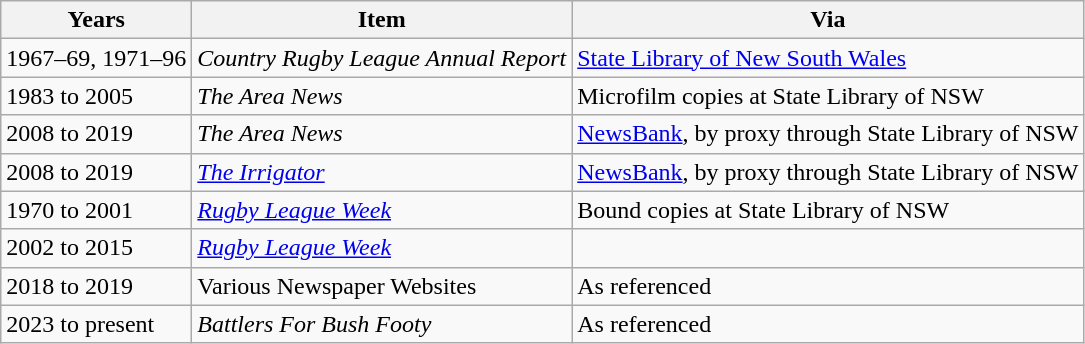<table class="wikitable">
<tr>
<th>Years</th>
<th>Item</th>
<th>Via</th>
</tr>
<tr>
<td>1967–69, 1971–96</td>
<td><em>Country Rugby League Annual Report</em></td>
<td><a href='#'>State Library of New South Wales</a></td>
</tr>
<tr>
<td>1983 to 2005</td>
<td><em>The Area News</em></td>
<td>Microfilm copies at State Library of NSW</td>
</tr>
<tr>
<td>2008 to 2019</td>
<td><em>The Area News</em></td>
<td><a href='#'>NewsBank</a>, by proxy through State Library of NSW</td>
</tr>
<tr>
<td>2008 to 2019</td>
<td><em><a href='#'>The Irrigator</a></em></td>
<td><a href='#'>NewsBank</a>, by proxy through State Library of NSW</td>
</tr>
<tr>
<td>1970 to 2001</td>
<td><em><a href='#'>Rugby League Week</a></em></td>
<td>Bound copies at State Library of NSW</td>
</tr>
<tr>
<td>2002 to 2015</td>
<td><em><a href='#'>Rugby League Week</a></em></td>
<td></td>
</tr>
<tr>
<td>2018 to 2019</td>
<td>Various Newspaper Websites</td>
<td>As referenced</td>
</tr>
<tr>
<td>2023 to present</td>
<td><em>Battlers For Bush Footy</em></td>
<td>As referenced</td>
</tr>
</table>
